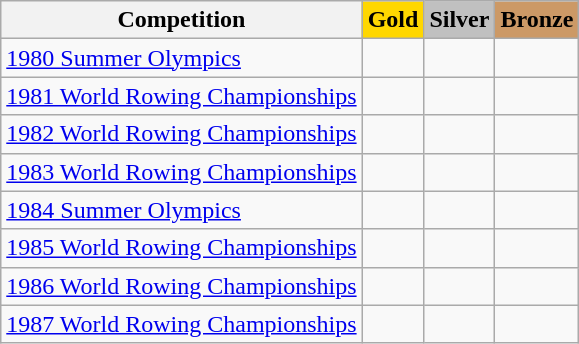<table class="wikitable">
<tr>
<th>Competition</th>
<th style="background-color:gold">Gold</th>
<th style="background-color:silver">Silver</th>
<th style="background-color:#cc9966">Bronze</th>
</tr>
<tr>
<td><a href='#'>1980 Summer Olympics</a></td>
<td></td>
<td></td>
<td></td>
</tr>
<tr>
<td><a href='#'>1981 World Rowing Championships</a></td>
<td></td>
<td></td>
<td></td>
</tr>
<tr>
<td><a href='#'>1982 World Rowing Championships</a></td>
<td></td>
<td></td>
<td></td>
</tr>
<tr>
<td><a href='#'>1983 World Rowing Championships</a></td>
<td></td>
<td></td>
<td></td>
</tr>
<tr>
<td><a href='#'>1984 Summer Olympics</a></td>
<td></td>
<td></td>
<td></td>
</tr>
<tr>
<td><a href='#'>1985 World Rowing Championships</a></td>
<td></td>
<td></td>
<td></td>
</tr>
<tr>
<td><a href='#'>1986 World Rowing Championships</a></td>
<td></td>
<td></td>
<td></td>
</tr>
<tr>
<td><a href='#'>1987 World Rowing Championships</a></td>
<td></td>
<td></td>
<td></td>
</tr>
</table>
